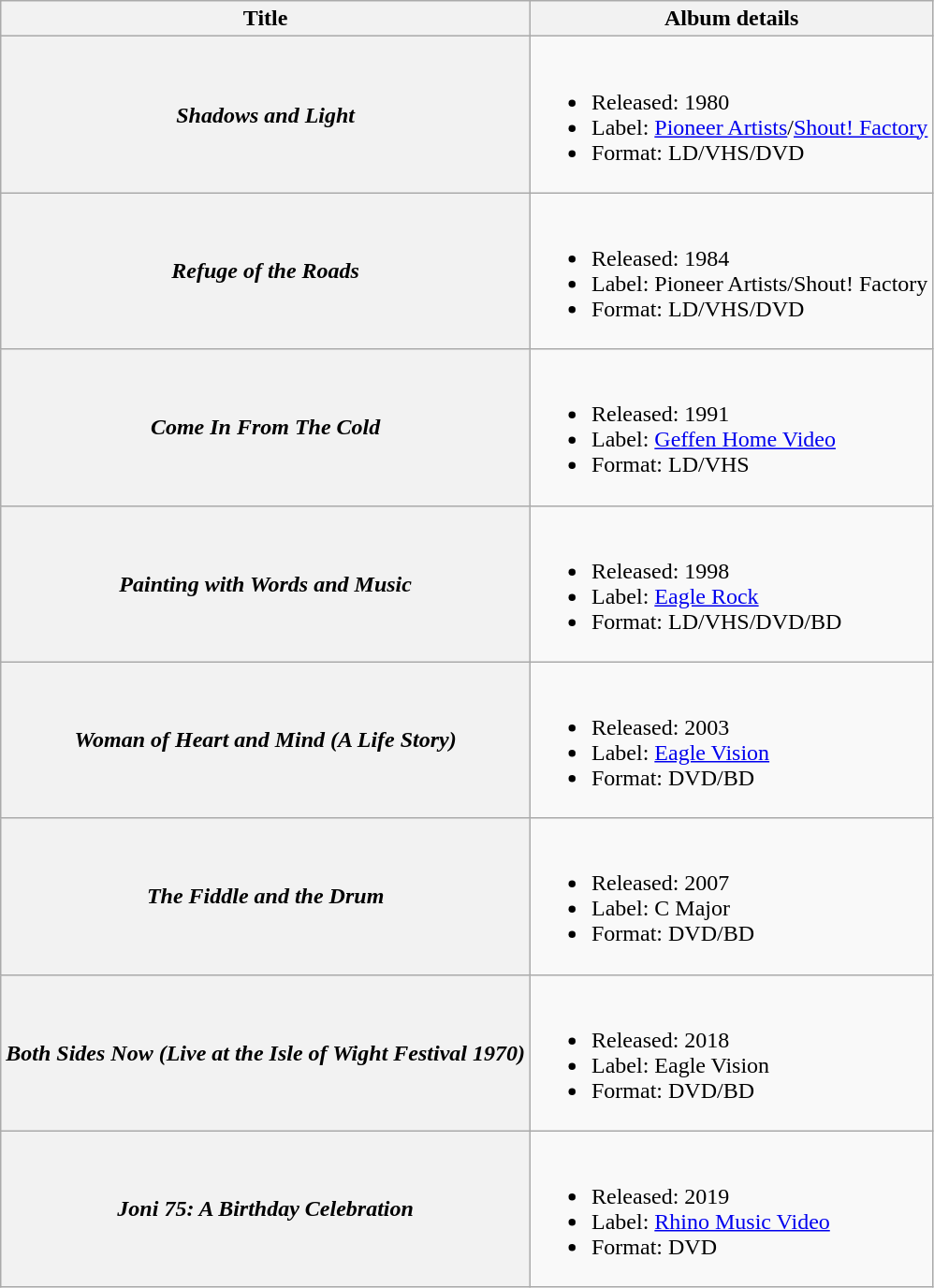<table class="wikitable plainrowheaders">
<tr>
<th>Title</th>
<th>Album details</th>
</tr>
<tr>
<th scope="row"><em>Shadows and Light</em></th>
<td><br><ul><li>Released: 1980</li><li>Label: <a href='#'>Pioneer Artists</a>/<a href='#'>Shout! Factory</a></li><li>Format: LD/VHS/DVD</li></ul></td>
</tr>
<tr>
<th scope="row"><em>Refuge of the Roads</em></th>
<td><br><ul><li>Released: 1984</li><li>Label: Pioneer Artists/Shout! Factory</li><li>Format: LD/VHS/DVD</li></ul></td>
</tr>
<tr>
<th scope="row"><em>Come In From The Cold</em></th>
<td><br><ul><li>Released: 1991</li><li>Label: <a href='#'>Geffen Home Video</a></li><li>Format: LD/VHS</li></ul></td>
</tr>
<tr>
<th scope="row"><em>Painting with Words and Music</em></th>
<td><br><ul><li>Released: 1998</li><li>Label: <a href='#'>Eagle Rock</a></li><li>Format: LD/VHS/DVD/BD</li></ul></td>
</tr>
<tr>
<th scope="row"><em>Woman of Heart and Mind (A Life Story)</em></th>
<td><br><ul><li>Released: 2003</li><li>Label: <a href='#'>Eagle Vision</a></li><li>Format: DVD/BD</li></ul></td>
</tr>
<tr>
<th scope="row"><em>The Fiddle and the Drum</em></th>
<td><br><ul><li>Released: 2007</li><li>Label: C Major</li><li>Format: DVD/BD</li></ul></td>
</tr>
<tr>
<th scope="row"><em>Both Sides Now (Live at the Isle of Wight Festival 1970)</em></th>
<td><br><ul><li>Released: 2018</li><li>Label: Eagle Vision</li><li>Format: DVD/BD</li></ul></td>
</tr>
<tr>
<th scope="row"><em>Joni 75: A Birthday Celebration</em></th>
<td><br><ul><li>Released: 2019</li><li>Label: <a href='#'>Rhino Music Video</a></li><li>Format: DVD</li></ul></td>
</tr>
</table>
